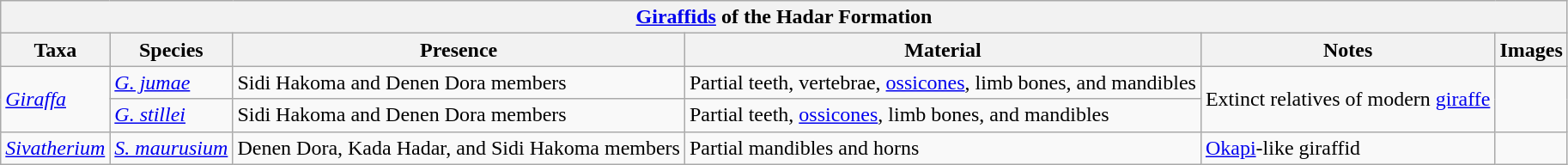<table class="wikitable" align="center">
<tr>
<th colspan="6" align="center"><strong><a href='#'>Giraffids</a></strong> of the Hadar Formation</th>
</tr>
<tr>
<th>Taxa</th>
<th>Species</th>
<th>Presence</th>
<th>Material</th>
<th>Notes</th>
<th>Images</th>
</tr>
<tr>
<td rowspan = "2"><em><a href='#'>Giraffa</a></em></td>
<td><em><a href='#'>G. jumae</a></em></td>
<td>Sidi Hakoma and Denen Dora members</td>
<td>Partial teeth, vertebrae, <a href='#'>ossicones</a>, limb bones, and mandibles</td>
<td rowspan = "2">Extinct relatives of modern <a href='#'>giraffe</a></td>
<td rowspan = "2"></td>
</tr>
<tr>
<td><em><a href='#'>G. stillei</a></em></td>
<td>Sidi Hakoma and Denen Dora members</td>
<td>Partial teeth, <a href='#'>ossicones</a>, limb bones, and mandibles</td>
</tr>
<tr>
<td><em><a href='#'>Sivatherium</a></em></td>
<td><em><a href='#'>S. maurusium</a></em></td>
<td>Denen Dora, Kada Hadar, and Sidi Hakoma members</td>
<td>Partial mandibles and horns</td>
<td><a href='#'>Okapi</a>-like giraffid</td>
<td></td>
</tr>
</table>
